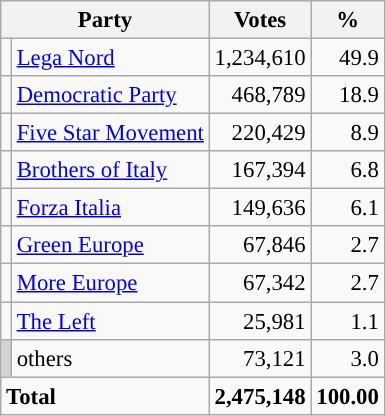<table class="wikitable" style="font-size:95%">
<tr>
<th colspan=2>Party</th>
<th>Votes</th>
<th>%</th>
</tr>
<tr>
<td></td>
<td><a href='#'>Lega Nord</a></td>
<td align=right>1,234,610</td>
<td align=right>49.9</td>
</tr>
<tr>
<td></td>
<td><a href='#'>Democratic Party</a></td>
<td align=right>468,789</td>
<td align=right>18.9</td>
</tr>
<tr>
<td></td>
<td><a href='#'>Five Star Movement</a></td>
<td align=right>220,429</td>
<td align=right>8.9</td>
</tr>
<tr>
<td></td>
<td><a href='#'>Brothers of Italy</a></td>
<td align=right>167,394</td>
<td align=right>6.8</td>
</tr>
<tr>
<td></td>
<td><a href='#'>Forza Italia</a></td>
<td align=right>149,636</td>
<td align=right>6.1</td>
</tr>
<tr>
<td></td>
<td><a href='#'>Green Europe</a></td>
<td align=right>67,846</td>
<td align=right>2.7</td>
</tr>
<tr>
<td></td>
<td><a href='#'>More Europe</a></td>
<td align=right>67,342</td>
<td align=right>2.7</td>
</tr>
<tr>
<td></td>
<td><a href='#'>The Left</a></td>
<td align=right>25,981</td>
<td align=right>1.1</td>
</tr>
<tr>
<td style="background-color: lightgrey"></td>
<td>others</td>
<td align=right>73,121</td>
<td align=right>3.0</td>
</tr>
<tr>
<td colspan=2><strong>Total</strong></td>
<td align=right><strong>2,475,148</strong></td>
<td align=right><strong>100.00</strong></td>
</tr>
</table>
